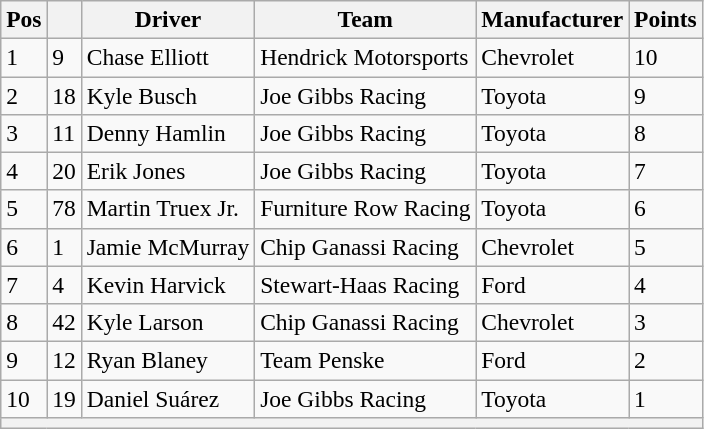<table class="wikitable" style="font-size:98%">
<tr>
<th>Pos</th>
<th></th>
<th>Driver</th>
<th>Team</th>
<th>Manufacturer</th>
<th>Points</th>
</tr>
<tr>
<td>1</td>
<td>9</td>
<td>Chase Elliott</td>
<td>Hendrick Motorsports</td>
<td>Chevrolet</td>
<td>10</td>
</tr>
<tr>
<td>2</td>
<td>18</td>
<td>Kyle Busch</td>
<td>Joe Gibbs Racing</td>
<td>Toyota</td>
<td>9</td>
</tr>
<tr>
<td>3</td>
<td>11</td>
<td>Denny Hamlin</td>
<td>Joe Gibbs Racing</td>
<td>Toyota</td>
<td>8</td>
</tr>
<tr>
<td>4</td>
<td>20</td>
<td>Erik Jones</td>
<td>Joe Gibbs Racing</td>
<td>Toyota</td>
<td>7</td>
</tr>
<tr>
<td>5</td>
<td>78</td>
<td>Martin Truex Jr.</td>
<td>Furniture Row Racing</td>
<td>Toyota</td>
<td>6</td>
</tr>
<tr>
<td>6</td>
<td>1</td>
<td>Jamie McMurray</td>
<td>Chip Ganassi Racing</td>
<td>Chevrolet</td>
<td>5</td>
</tr>
<tr>
<td>7</td>
<td>4</td>
<td>Kevin Harvick</td>
<td>Stewart-Haas Racing</td>
<td>Ford</td>
<td>4</td>
</tr>
<tr>
<td>8</td>
<td>42</td>
<td>Kyle Larson</td>
<td>Chip Ganassi Racing</td>
<td>Chevrolet</td>
<td>3</td>
</tr>
<tr>
<td>9</td>
<td>12</td>
<td>Ryan Blaney</td>
<td>Team Penske</td>
<td>Ford</td>
<td>2</td>
</tr>
<tr>
<td>10</td>
<td>19</td>
<td>Daniel Suárez</td>
<td>Joe Gibbs Racing</td>
<td>Toyota</td>
<td>1</td>
</tr>
<tr>
<th colspan="6"></th>
</tr>
</table>
